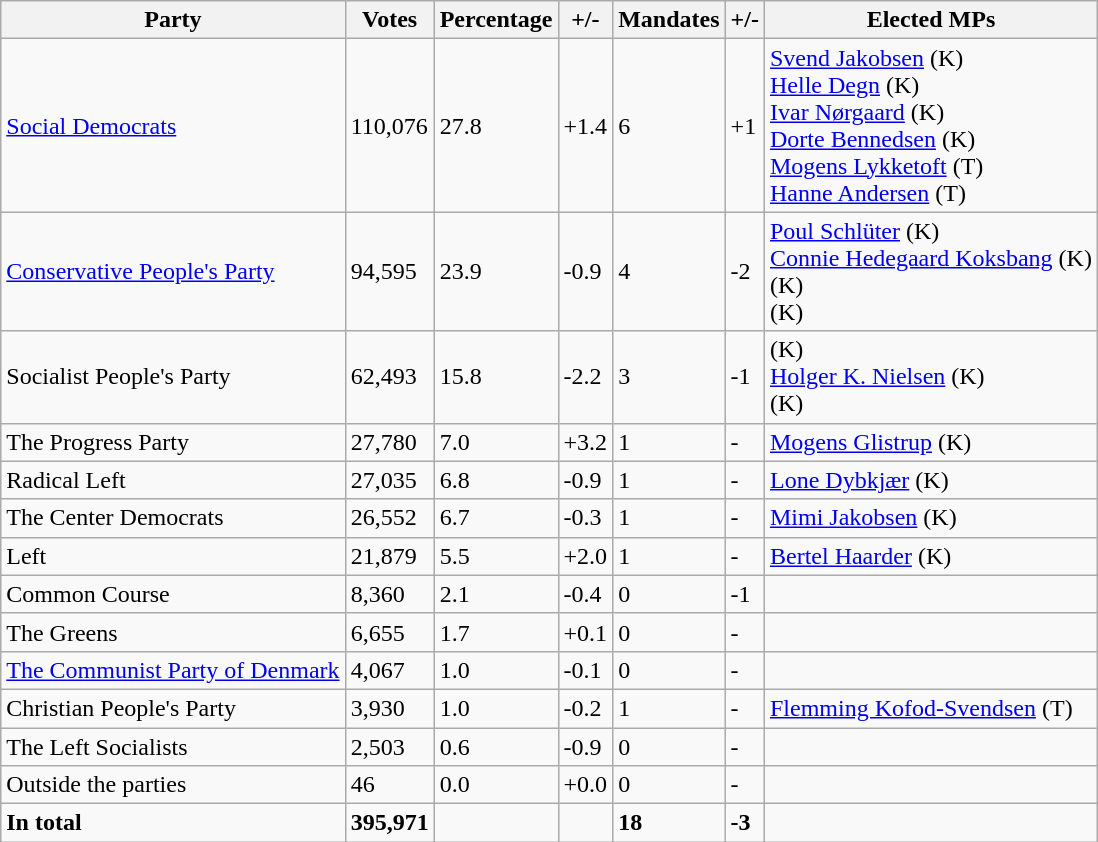<table class="wikitable">
<tr>
<th>Party</th>
<th>Votes</th>
<th>Percentage</th>
<th>+/-</th>
<th>Mandates</th>
<th>+/-</th>
<th>Elected MPs</th>
</tr>
<tr>
<td><a href='#'>Social Democrats</a></td>
<td>110,076</td>
<td>27.8</td>
<td>+1.4</td>
<td>6</td>
<td>+1</td>
<td><a href='#'>Svend Jakobsen</a> (K)<br><a href='#'>Helle Degn</a> (K)<br><a href='#'>Ivar Nørgaard</a> (K)<br><a href='#'>Dorte Bennedsen</a> (K)<br><a href='#'>Mogens Lykketoft</a> (T)<br><a href='#'>Hanne Andersen</a> (T)</td>
</tr>
<tr>
<td><a href='#'>Conservative People's Party</a></td>
<td>94,595</td>
<td>23.9</td>
<td>-0.9</td>
<td>4</td>
<td>-2</td>
<td><a href='#'>Poul Schlüter</a> (K)<br><a href='#'>Connie Hedegaard Koksbang</a> (K)<br> (K)<br> (K)</td>
</tr>
<tr>
<td>Socialist People's Party</td>
<td>62,493</td>
<td>15.8</td>
<td>-2.2</td>
<td>3</td>
<td>-1</td>
<td> (K)<br><a href='#'>Holger K. Nielsen</a> (K)<br> (K)</td>
</tr>
<tr>
<td>The Progress Party</td>
<td>27,780</td>
<td>7.0</td>
<td>+3.2</td>
<td>1</td>
<td>-</td>
<td><a href='#'>Mogens Glistrup</a> (K)</td>
</tr>
<tr>
<td>Radical Left</td>
<td>27,035</td>
<td>6.8</td>
<td>-0.9</td>
<td>1</td>
<td>-</td>
<td><a href='#'>Lone Dybkjær</a> (K)</td>
</tr>
<tr>
<td>The Center Democrats</td>
<td>26,552</td>
<td>6.7</td>
<td>-0.3</td>
<td>1</td>
<td>-</td>
<td><a href='#'>Mimi Jakobsen</a> (K)</td>
</tr>
<tr>
<td>Left</td>
<td>21,879</td>
<td>5.5</td>
<td>+2.0</td>
<td>1</td>
<td>-</td>
<td><a href='#'>Bertel Haarder</a> (K)</td>
</tr>
<tr>
<td>Common Course</td>
<td>8,360</td>
<td>2.1</td>
<td>-0.4</td>
<td>0</td>
<td>-1</td>
<td></td>
</tr>
<tr>
<td>The Greens</td>
<td>6,655</td>
<td>1.7</td>
<td>+0.1</td>
<td>0</td>
<td>-</td>
<td></td>
</tr>
<tr>
<td><a href='#'>The Communist Party of Denmark</a></td>
<td>4,067</td>
<td>1.0</td>
<td>-0.1</td>
<td>0</td>
<td>-</td>
<td></td>
</tr>
<tr>
<td>Christian People's Party</td>
<td>3,930</td>
<td>1.0</td>
<td>-0.2</td>
<td>1</td>
<td>-</td>
<td><a href='#'>Flemming Kofod-Svendsen</a> (T)</td>
</tr>
<tr>
<td>The Left Socialists</td>
<td>2,503</td>
<td>0.6</td>
<td>-0.9</td>
<td>0</td>
<td>-</td>
<td></td>
</tr>
<tr>
<td>Outside the parties</td>
<td>46</td>
<td>0.0</td>
<td>+0.0</td>
<td>0</td>
<td>-</td>
<td></td>
</tr>
<tr>
<td><strong>In total</strong></td>
<td><strong>395,971</strong></td>
<td></td>
<td></td>
<td><strong>18</strong></td>
<td><strong>-3</strong></td>
<td></td>
</tr>
</table>
